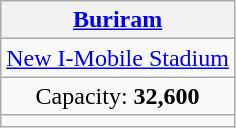<table class="wikitable" style="text-align:center">
<tr>
<th><a href='#'>Buriram</a></th>
</tr>
<tr>
<td><a href='#'>New I-Mobile Stadium</a></td>
</tr>
<tr>
<td>Capacity: <strong>32,600</strong></td>
</tr>
<tr>
<td align="center"></td>
</tr>
</table>
